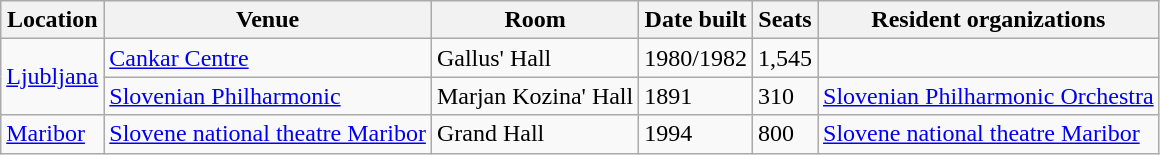<table class="wikitable">
<tr>
<th>Location</th>
<th>Venue</th>
<th>Room</th>
<th>Date built</th>
<th>Seats</th>
<th>Resident organizations</th>
</tr>
<tr>
<td rowspan="2"><a href='#'>Ljubljana</a></td>
<td><a href='#'>Cankar Centre</a></td>
<td>Gallus' Hall</td>
<td>1980/1982</td>
<td>1,545</td>
<td></td>
</tr>
<tr>
<td><a href='#'>Slovenian Philharmonic</a></td>
<td>Marjan Kozina' Hall</td>
<td>1891</td>
<td>310</td>
<td><a href='#'>Slovenian Philharmonic Orchestra</a></td>
</tr>
<tr>
<td><a href='#'>Maribor</a></td>
<td><a href='#'>Slovene national theatre Maribor</a></td>
<td>Grand Hall</td>
<td>1994</td>
<td>800</td>
<td><a href='#'>Slovene national theatre Maribor</a></td>
</tr>
</table>
